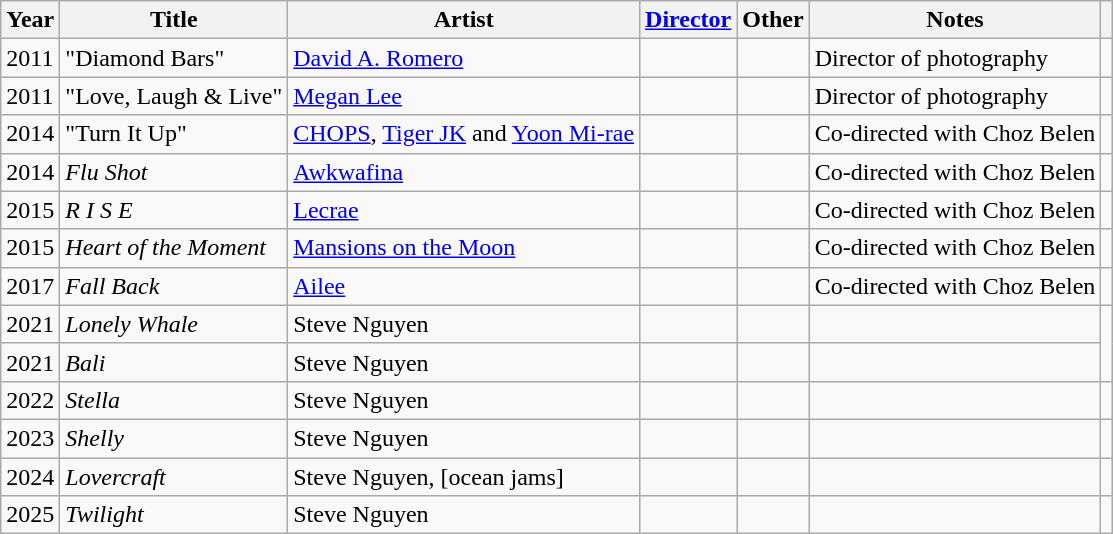<table class="wikitable sortable plainrowheaders">
<tr>
<th scope="col">Year</th>
<th scope="col">Title</th>
<th scope="col">Artist</th>
<th scope="col"><a href='#'>Director</a></th>
<th scope="col">Other</th>
<th scope="col" class="unsortable">Notes</th>
<th scope="col" class="unsortable"></th>
</tr>
<tr>
<td>2011</td>
<td>"Diamond Bars"</td>
<td><a href='#'>David A. Romero</a></td>
<td></td>
<td></td>
<td>Director of photography</td>
<td></td>
</tr>
<tr>
<td>2011</td>
<td>"Love, Laugh & Live"</td>
<td><a href='#'>Megan Lee</a></td>
<td></td>
<td></td>
<td>Director of photography</td>
<td></td>
</tr>
<tr>
<td>2014</td>
<td>"Turn It Up"</td>
<td><a href='#'>CHOPS</a>, <a href='#'>Tiger JK</a> and <a href='#'>Yoon Mi-rae</a></td>
<td></td>
<td></td>
<td>Co-directed with Choz Belen</td>
<td></td>
</tr>
<tr>
<td>2014</td>
<td><em>Flu Shot</em></td>
<td><a href='#'>Awkwafina</a></td>
<td></td>
<td></td>
<td>Co-directed with Choz Belen</td>
<td></td>
</tr>
<tr>
<td>2015</td>
<td><em>R I S E</em></td>
<td><a href='#'>Lecrae</a></td>
<td></td>
<td></td>
<td>Co-directed with Choz Belen</td>
<td></td>
</tr>
<tr>
<td>2015</td>
<td><em>Heart of the Moment</em></td>
<td><a href='#'>Mansions on the Moon</a></td>
<td></td>
<td></td>
<td>Co-directed with Choz Belen</td>
<td></td>
</tr>
<tr>
<td>2017</td>
<td><em>Fall Back</em></td>
<td><a href='#'>Ailee</a></td>
<td></td>
<td></td>
<td>Co-directed with Choz Belen</td>
<td></td>
</tr>
<tr>
<td>2021</td>
<td><em>Lonely Whale</em></td>
<td>Steve Nguyen</td>
<td></td>
<td></td>
<td></td>
</tr>
<tr>
<td>2021</td>
<td><em>Bali</em></td>
<td>Steve Nguyen</td>
<td></td>
<td></td>
<td></td>
</tr>
<tr>
<td>2022</td>
<td><em>Stella</em></td>
<td>Steve Nguyen</td>
<td></td>
<td></td>
<td></td>
<td></td>
</tr>
<tr>
<td>2023</td>
<td><em>Shelly</em></td>
<td>Steve Nguyen</td>
<td></td>
<td></td>
<td></td>
<td></td>
</tr>
<tr>
<td>2024</td>
<td><em>Lovercraft</em></td>
<td>Steve Nguyen, [ocean jams]</td>
<td></td>
<td></td>
<td></td>
<td></td>
</tr>
<tr>
<td>2025</td>
<td><em>Twilight</em></td>
<td>Steve Nguyen</td>
<td></td>
<td></td>
<td></td>
<td></td>
</tr>
</table>
